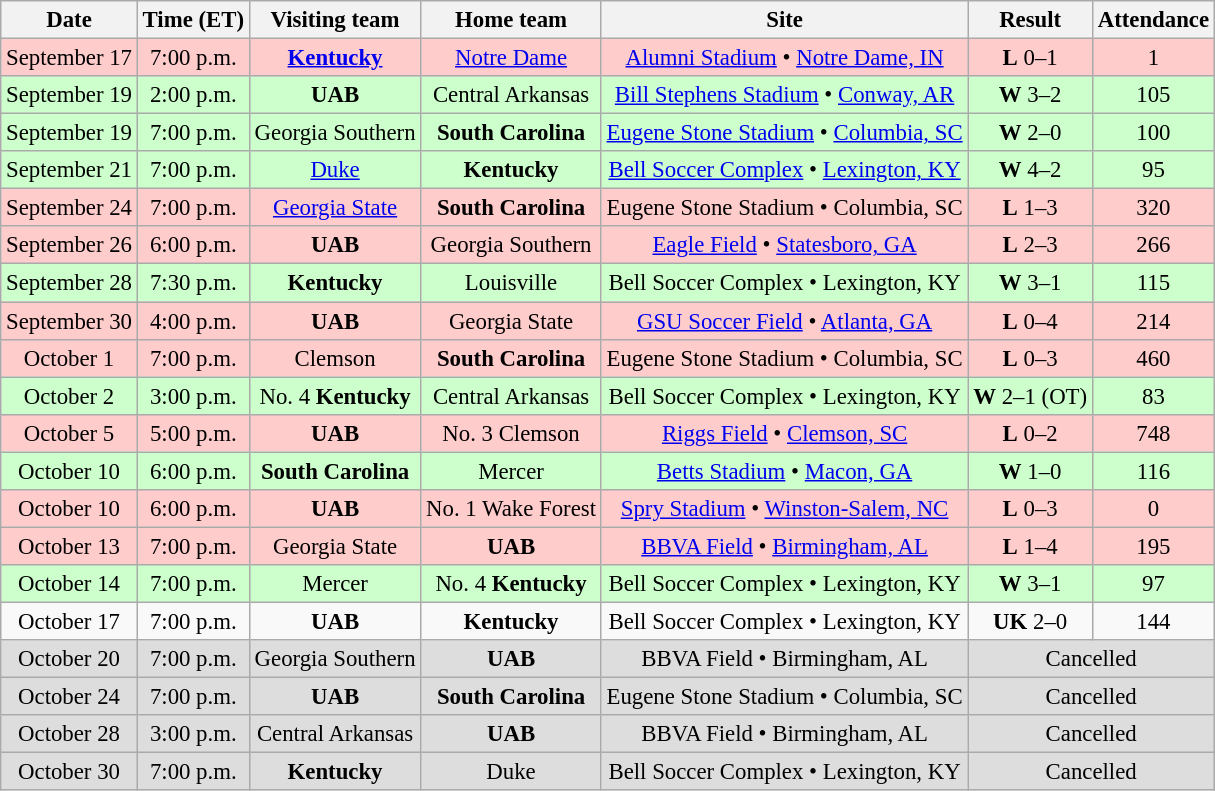<table class="wikitable" style="font-size:95%; text-align: center;">
<tr>
<th>Date</th>
<th>Time (ET)</th>
<th>Visiting team</th>
<th>Home team</th>
<th>Site</th>
<th>Result</th>
<th>Attendance</th>
</tr>
<tr style="background:#fcc;">
<td>September 17</td>
<td>7:00 p.m.</td>
<td><strong><a href='#'>Kentucky</a></strong></td>
<td><a href='#'>Notre Dame</a></td>
<td><a href='#'>Alumni Stadium</a> • <a href='#'>Notre Dame, IN</a></td>
<td><strong>L</strong> 0–1</td>
<td>1</td>
</tr>
<tr style="background:#cfc;">
<td>September 19</td>
<td>2:00 p.m.</td>
<td><strong>UAB</strong></td>
<td>Central Arkansas</td>
<td><a href='#'>Bill Stephens Stadium</a> • <a href='#'>Conway, AR</a></td>
<td><strong>W</strong> 3–2</td>
<td>105</td>
</tr>
<tr style="background:#cfc;">
<td>September 19</td>
<td>7:00 p.m.</td>
<td>Georgia Southern</td>
<td><strong>South Carolina</strong></td>
<td><a href='#'>Eugene Stone Stadium</a> • <a href='#'>Columbia, SC</a></td>
<td><strong>W</strong> 2–0</td>
<td>100</td>
</tr>
<tr style="background:#cfc;">
<td>September 21</td>
<td>7:00 p.m.</td>
<td><a href='#'>Duke</a></td>
<td><strong>Kentucky</strong></td>
<td><a href='#'>Bell Soccer Complex</a> • <a href='#'>Lexington, KY</a></td>
<td><strong>W</strong> 4–2</td>
<td>95</td>
</tr>
<tr style="background:#fcc;">
<td>September 24</td>
<td>7:00 p.m.</td>
<td><a href='#'>Georgia State</a></td>
<td><strong>South Carolina</strong></td>
<td>Eugene Stone Stadium • Columbia, SC</td>
<td><strong>L</strong> 1–3</td>
<td>320</td>
</tr>
<tr style="background:#fcc;">
<td>September 26</td>
<td>6:00 p.m.</td>
<td><strong>UAB</strong></td>
<td>Georgia Southern</td>
<td><a href='#'>Eagle Field</a> • <a href='#'>Statesboro, GA</a></td>
<td><strong>L</strong> 2–3</td>
<td>266</td>
</tr>
<tr style="background:#cfc;">
<td>September 28</td>
<td>7:30 p.m.</td>
<td><strong>Kentucky</strong></td>
<td>Louisville</td>
<td>Bell Soccer Complex • Lexington, KY</td>
<td><strong>W</strong> 3–1</td>
<td>115</td>
</tr>
<tr style="background:#fcc;">
<td>September 30</td>
<td>4:00 p.m.</td>
<td><strong>UAB</strong></td>
<td>Georgia State</td>
<td><a href='#'>GSU Soccer Field</a> • <a href='#'>Atlanta, GA</a></td>
<td><strong>L</strong> 0–4</td>
<td>214</td>
</tr>
<tr style="background:#fcc;">
<td>October 1</td>
<td>7:00 p.m.</td>
<td>Clemson</td>
<td><strong>South Carolina</strong></td>
<td>Eugene Stone Stadium • Columbia, SC</td>
<td><strong>L</strong> 0–3</td>
<td>460</td>
</tr>
<tr style="background:#cfc;">
<td>October 2</td>
<td>3:00 p.m.</td>
<td>No. 4 <strong>Kentucky</strong></td>
<td>Central Arkansas</td>
<td>Bell Soccer Complex • Lexington, KY</td>
<td><strong>W</strong> 2–1 (OT)</td>
<td>83</td>
</tr>
<tr style="background:#fcc;">
<td>October 5</td>
<td>5:00 p.m.</td>
<td><strong>UAB</strong></td>
<td>No. 3 Clemson</td>
<td><a href='#'>Riggs Field</a> • <a href='#'>Clemson, SC</a></td>
<td><strong>L</strong> 0–2</td>
<td>748</td>
</tr>
<tr style="background:#cfc;">
<td>October 10</td>
<td>6:00 p.m.</td>
<td><strong>South Carolina</strong></td>
<td>Mercer</td>
<td><a href='#'>Betts Stadium</a> • <a href='#'>Macon, GA</a></td>
<td><strong>W</strong> 1–0</td>
<td>116</td>
</tr>
<tr style="background:#fcc;">
<td>October 10</td>
<td>6:00 p.m.</td>
<td><strong>UAB</strong></td>
<td>No. 1 Wake Forest</td>
<td><a href='#'>Spry Stadium</a> • <a href='#'>Winston-Salem, NC</a></td>
<td><strong>L</strong> 0–3</td>
<td>0</td>
</tr>
<tr style="background:#fcc;">
<td>October 13</td>
<td>7:00 p.m.</td>
<td>Georgia State</td>
<td><strong>UAB</strong></td>
<td><a href='#'>BBVA Field</a> • <a href='#'>Birmingham, AL</a></td>
<td><strong>L</strong> 1–4</td>
<td>195</td>
</tr>
<tr style="background:#cfc;">
<td>October 14</td>
<td>7:00 p.m.</td>
<td>Mercer</td>
<td>No. 4 <strong>Kentucky</strong></td>
<td>Bell Soccer Complex • Lexington, KY</td>
<td><strong>W</strong> 3–1</td>
<td>97</td>
</tr>
<tr>
<td>October 17</td>
<td>7:00 p.m.</td>
<td><strong>UAB</strong></td>
<td><strong>Kentucky</strong></td>
<td>Bell Soccer Complex • Lexington, KY</td>
<td><strong>UK</strong> 2–0</td>
<td>144</td>
</tr>
<tr bgcolor=#ddd>
<td>October 20</td>
<td>7:00 p.m.</td>
<td>Georgia Southern</td>
<td><strong>UAB</strong></td>
<td>BBVA Field • Birmingham, AL</td>
<td colspan="2">Cancelled</td>
</tr>
<tr bgcolor=#ddd>
<td>October 24</td>
<td>7:00 p.m.</td>
<td><strong>UAB</strong></td>
<td><strong>South Carolina</strong></td>
<td>Eugene Stone Stadium • Columbia, SC</td>
<td colspan="2">Cancelled</td>
</tr>
<tr bgcolor=#ddd>
<td>October 28</td>
<td>3:00 p.m.</td>
<td>Central Arkansas</td>
<td><strong>UAB</strong></td>
<td>BBVA Field • Birmingham, AL</td>
<td colspan="2">Cancelled</td>
</tr>
<tr bgcolor=#ddd>
<td>October 30</td>
<td>7:00 p.m.</td>
<td><strong>Kentucky</strong></td>
<td>Duke</td>
<td>Bell Soccer Complex • Lexington, KY</td>
<td colspan="2">Cancelled</td>
</tr>
</table>
